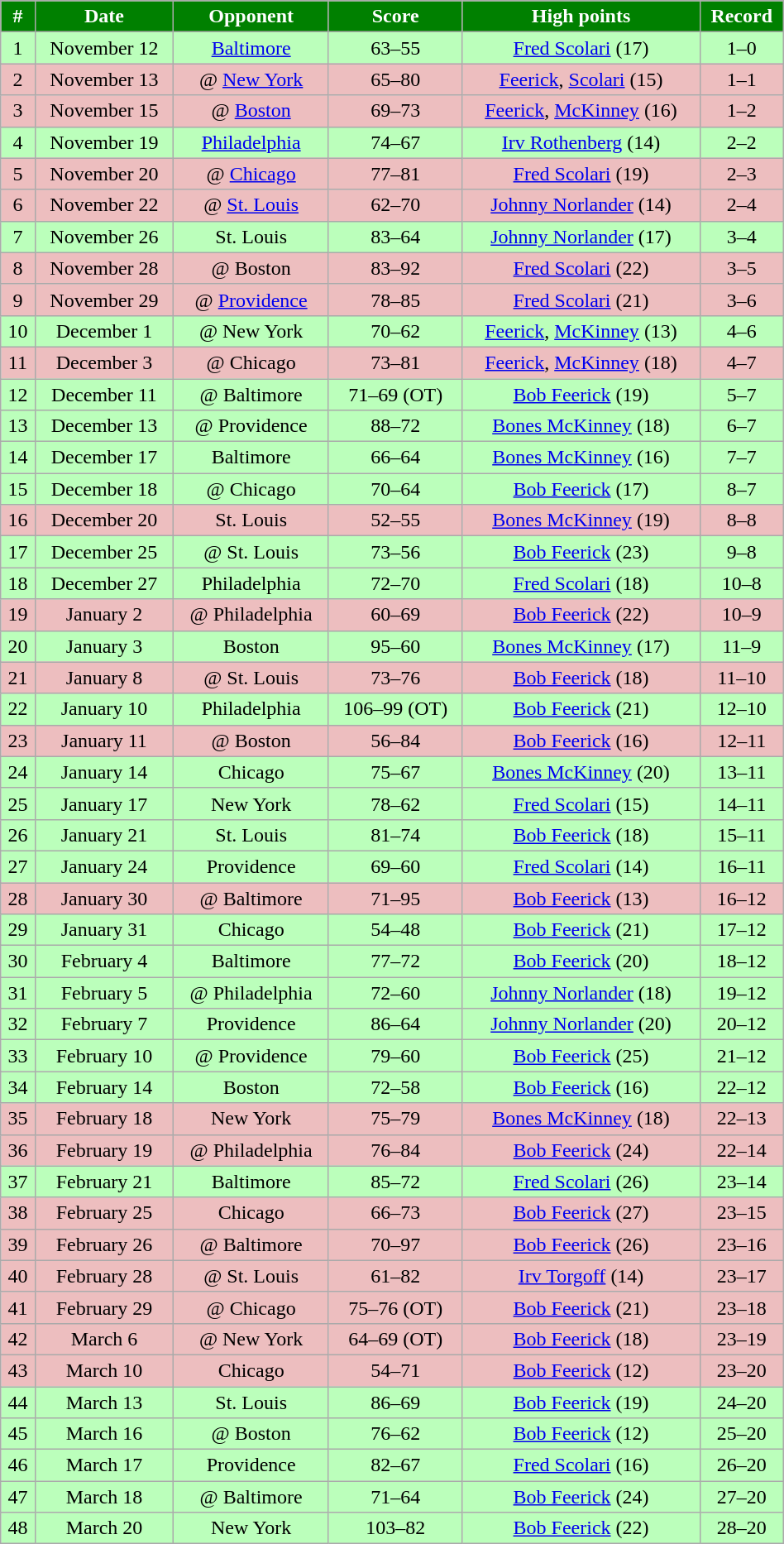<table class="wikitable" width="50%">
<tr align="center"  style="background:#008000;color:white;">
<td><strong>#</strong></td>
<td><strong>Date</strong></td>
<td><strong>Opponent</strong></td>
<td><strong>Score</strong></td>
<td><strong>High points</strong></td>
<td><strong>Record</strong></td>
</tr>
<tr align="center" bgcolor="bbffbb">
<td>1</td>
<td>November 12</td>
<td><a href='#'>Baltimore</a></td>
<td>63–55</td>
<td><a href='#'>Fred Scolari</a> (17)</td>
<td>1–0</td>
</tr>
<tr align="center" bgcolor="edbebf">
<td>2</td>
<td>November 13</td>
<td>@ <a href='#'>New York</a></td>
<td>65–80</td>
<td><a href='#'>Feerick</a>, <a href='#'>Scolari</a> (15)</td>
<td>1–1</td>
</tr>
<tr align="center" bgcolor="edbebf">
<td>3</td>
<td>November 15</td>
<td>@ <a href='#'>Boston</a></td>
<td>69–73</td>
<td><a href='#'>Feerick</a>, <a href='#'>McKinney</a> (16)</td>
<td>1–2</td>
</tr>
<tr align="center" bgcolor="bbffbb">
<td>4</td>
<td>November 19</td>
<td><a href='#'>Philadelphia</a></td>
<td>74–67</td>
<td><a href='#'>Irv Rothenberg</a> (14)</td>
<td>2–2</td>
</tr>
<tr align="center" bgcolor="edbebf">
<td>5</td>
<td>November 20</td>
<td>@ <a href='#'>Chicago</a></td>
<td>77–81</td>
<td><a href='#'>Fred Scolari</a> (19)</td>
<td>2–3</td>
</tr>
<tr align="center" bgcolor="edbebf">
<td>6</td>
<td>November 22</td>
<td>@ <a href='#'>St. Louis</a></td>
<td>62–70</td>
<td><a href='#'>Johnny Norlander</a> (14)</td>
<td>2–4</td>
</tr>
<tr align="center" bgcolor="bbffbb">
<td>7</td>
<td>November 26</td>
<td>St. Louis</td>
<td>83–64</td>
<td><a href='#'>Johnny Norlander</a> (17)</td>
<td>3–4</td>
</tr>
<tr align="center" bgcolor="edbebf">
<td>8</td>
<td>November 28</td>
<td>@ Boston</td>
<td>83–92</td>
<td><a href='#'>Fred Scolari</a> (22)</td>
<td>3–5</td>
</tr>
<tr align="center" bgcolor="edbebf">
<td>9</td>
<td>November 29</td>
<td>@ <a href='#'>Providence</a></td>
<td>78–85</td>
<td><a href='#'>Fred Scolari</a> (21)</td>
<td>3–6</td>
</tr>
<tr align="center" bgcolor="bbffbb">
<td>10</td>
<td>December 1</td>
<td>@ New York</td>
<td>70–62</td>
<td><a href='#'>Feerick</a>, <a href='#'>McKinney</a> (13)</td>
<td>4–6</td>
</tr>
<tr align="center" bgcolor="edbebf">
<td>11</td>
<td>December 3</td>
<td>@ Chicago</td>
<td>73–81</td>
<td><a href='#'>Feerick</a>, <a href='#'>McKinney</a> (18)</td>
<td>4–7</td>
</tr>
<tr align="center" bgcolor="bbffbb">
<td>12</td>
<td>December 11</td>
<td>@ Baltimore</td>
<td>71–69 (OT)</td>
<td><a href='#'>Bob Feerick</a> (19)</td>
<td>5–7</td>
</tr>
<tr align="center" bgcolor="bbffbb">
<td>13</td>
<td>December 13</td>
<td>@ Providence</td>
<td>88–72</td>
<td><a href='#'>Bones McKinney</a> (18)</td>
<td>6–7</td>
</tr>
<tr align="center" bgcolor="bbffbb">
<td>14</td>
<td>December 17</td>
<td>Baltimore</td>
<td>66–64</td>
<td><a href='#'>Bones McKinney</a> (16)</td>
<td>7–7</td>
</tr>
<tr align="center" bgcolor="bbffbb">
<td>15</td>
<td>December 18</td>
<td>@ Chicago</td>
<td>70–64</td>
<td><a href='#'>Bob Feerick</a> (17)</td>
<td>8–7</td>
</tr>
<tr align="center" bgcolor="edbebf">
<td>16</td>
<td>December 20</td>
<td>St. Louis</td>
<td>52–55</td>
<td><a href='#'>Bones McKinney</a> (19)</td>
<td>8–8</td>
</tr>
<tr align="center" bgcolor="bbffbb">
<td>17</td>
<td>December 25</td>
<td>@ St. Louis</td>
<td>73–56</td>
<td><a href='#'>Bob Feerick</a> (23)</td>
<td>9–8</td>
</tr>
<tr align="center" bgcolor="bbffbb">
<td>18</td>
<td>December 27</td>
<td>Philadelphia</td>
<td>72–70</td>
<td><a href='#'>Fred Scolari</a> (18)</td>
<td>10–8</td>
</tr>
<tr align="center" bgcolor="edbebf">
<td>19</td>
<td>January 2</td>
<td>@ Philadelphia</td>
<td>60–69</td>
<td><a href='#'>Bob Feerick</a> (22)</td>
<td>10–9</td>
</tr>
<tr align="center" bgcolor="bbffbb">
<td>20</td>
<td>January 3</td>
<td>Boston</td>
<td>95–60</td>
<td><a href='#'>Bones McKinney</a> (17)</td>
<td>11–9</td>
</tr>
<tr align="center" bgcolor="edbebf">
<td>21</td>
<td>January 8</td>
<td>@ St. Louis</td>
<td>73–76</td>
<td><a href='#'>Bob Feerick</a> (18)</td>
<td>11–10</td>
</tr>
<tr align="center" bgcolor="bbffbb">
<td>22</td>
<td>January 10</td>
<td>Philadelphia</td>
<td>106–99 (OT)</td>
<td><a href='#'>Bob Feerick</a> (21)</td>
<td>12–10</td>
</tr>
<tr align="center" bgcolor="edbebf">
<td>23</td>
<td>January 11</td>
<td>@ Boston</td>
<td>56–84</td>
<td><a href='#'>Bob Feerick</a> (16)</td>
<td>12–11</td>
</tr>
<tr align="center" bgcolor="bbffbb">
<td>24</td>
<td>January 14</td>
<td>Chicago</td>
<td>75–67</td>
<td><a href='#'>Bones McKinney</a> (20)</td>
<td>13–11</td>
</tr>
<tr align="center" bgcolor="bbffbb">
<td>25</td>
<td>January 17</td>
<td>New York</td>
<td>78–62</td>
<td><a href='#'>Fred Scolari</a> (15)</td>
<td>14–11</td>
</tr>
<tr align="center" bgcolor="bbffbb">
<td>26</td>
<td>January 21</td>
<td>St. Louis</td>
<td>81–74</td>
<td><a href='#'>Bob Feerick</a> (18)</td>
<td>15–11</td>
</tr>
<tr align="center" bgcolor="bbffbb">
<td>27</td>
<td>January 24</td>
<td>Providence</td>
<td>69–60</td>
<td><a href='#'>Fred Scolari</a> (14)</td>
<td>16–11</td>
</tr>
<tr align="center" bgcolor="edbebf">
<td>28</td>
<td>January 30</td>
<td>@ Baltimore</td>
<td>71–95</td>
<td><a href='#'>Bob Feerick</a> (13)</td>
<td>16–12</td>
</tr>
<tr align="center" bgcolor="bbffbb">
<td>29</td>
<td>January 31</td>
<td>Chicago</td>
<td>54–48</td>
<td><a href='#'>Bob Feerick</a> (21)</td>
<td>17–12</td>
</tr>
<tr align="center" bgcolor="bbffbb">
<td>30</td>
<td>February 4</td>
<td>Baltimore</td>
<td>77–72</td>
<td><a href='#'>Bob Feerick</a> (20)</td>
<td>18–12</td>
</tr>
<tr align="center" bgcolor="bbffbb">
<td>31</td>
<td>February 5</td>
<td>@ Philadelphia</td>
<td>72–60</td>
<td><a href='#'>Johnny Norlander</a> (18)</td>
<td>19–12</td>
</tr>
<tr align="center" bgcolor="bbffbb">
<td>32</td>
<td>February 7</td>
<td>Providence</td>
<td>86–64</td>
<td><a href='#'>Johnny Norlander</a> (20)</td>
<td>20–12</td>
</tr>
<tr align="center" bgcolor="bbffbb">
<td>33</td>
<td>February 10</td>
<td>@ Providence</td>
<td>79–60</td>
<td><a href='#'>Bob Feerick</a> (25)</td>
<td>21–12</td>
</tr>
<tr align="center" bgcolor="bbffbb">
<td>34</td>
<td>February 14</td>
<td>Boston</td>
<td>72–58</td>
<td><a href='#'>Bob Feerick</a> (16)</td>
<td>22–12</td>
</tr>
<tr align="center" bgcolor="edbebf">
<td>35</td>
<td>February 18</td>
<td>New York</td>
<td>75–79</td>
<td><a href='#'>Bones McKinney</a> (18)</td>
<td>22–13</td>
</tr>
<tr align="center" bgcolor="edbebf">
<td>36</td>
<td>February 19</td>
<td>@ Philadelphia</td>
<td>76–84</td>
<td><a href='#'>Bob Feerick</a> (24)</td>
<td>22–14</td>
</tr>
<tr align="center" bgcolor="bbffbb">
<td>37</td>
<td>February 21</td>
<td>Baltimore</td>
<td>85–72</td>
<td><a href='#'>Fred Scolari</a> (26)</td>
<td>23–14</td>
</tr>
<tr align="center" bgcolor="edbebf">
<td>38</td>
<td>February 25</td>
<td>Chicago</td>
<td>66–73</td>
<td><a href='#'>Bob Feerick</a> (27)</td>
<td>23–15</td>
</tr>
<tr align="center" bgcolor="edbebf">
<td>39</td>
<td>February 26</td>
<td>@ Baltimore</td>
<td>70–97</td>
<td><a href='#'>Bob Feerick</a> (26)</td>
<td>23–16</td>
</tr>
<tr align="center" bgcolor="edbebf">
<td>40</td>
<td>February 28</td>
<td>@ St. Louis</td>
<td>61–82</td>
<td><a href='#'>Irv Torgoff</a> (14)</td>
<td>23–17</td>
</tr>
<tr align="center" bgcolor="edbebf">
<td>41</td>
<td>February 29</td>
<td>@ Chicago</td>
<td>75–76 (OT)</td>
<td><a href='#'>Bob Feerick</a> (21)</td>
<td>23–18</td>
</tr>
<tr align="center" bgcolor="edbebf">
<td>42</td>
<td>March 6</td>
<td>@ New York</td>
<td>64–69 (OT)</td>
<td><a href='#'>Bob Feerick</a> (18)</td>
<td>23–19</td>
</tr>
<tr align="center" bgcolor="edbebf">
<td>43</td>
<td>March 10</td>
<td>Chicago</td>
<td>54–71</td>
<td><a href='#'>Bob Feerick</a> (12)</td>
<td>23–20</td>
</tr>
<tr align="center" bgcolor="bbffbb">
<td>44</td>
<td>March 13</td>
<td>St. Louis</td>
<td>86–69</td>
<td><a href='#'>Bob Feerick</a> (19)</td>
<td>24–20</td>
</tr>
<tr align="center" bgcolor="bbffbb">
<td>45</td>
<td>March 16</td>
<td>@ Boston</td>
<td>76–62</td>
<td><a href='#'>Bob Feerick</a> (12)</td>
<td>25–20</td>
</tr>
<tr align="center" bgcolor="bbffbb">
<td>46</td>
<td>March 17</td>
<td>Providence</td>
<td>82–67</td>
<td><a href='#'>Fred Scolari</a> (16)</td>
<td>26–20</td>
</tr>
<tr align="center" bgcolor="bbffbb">
<td>47</td>
<td>March 18</td>
<td>@ Baltimore</td>
<td>71–64</td>
<td><a href='#'>Bob Feerick</a> (24)</td>
<td>27–20</td>
</tr>
<tr align="center" bgcolor="bbffbb">
<td>48</td>
<td>March 20</td>
<td>New York</td>
<td>103–82</td>
<td><a href='#'>Bob Feerick</a> (22)</td>
<td>28–20</td>
</tr>
</table>
